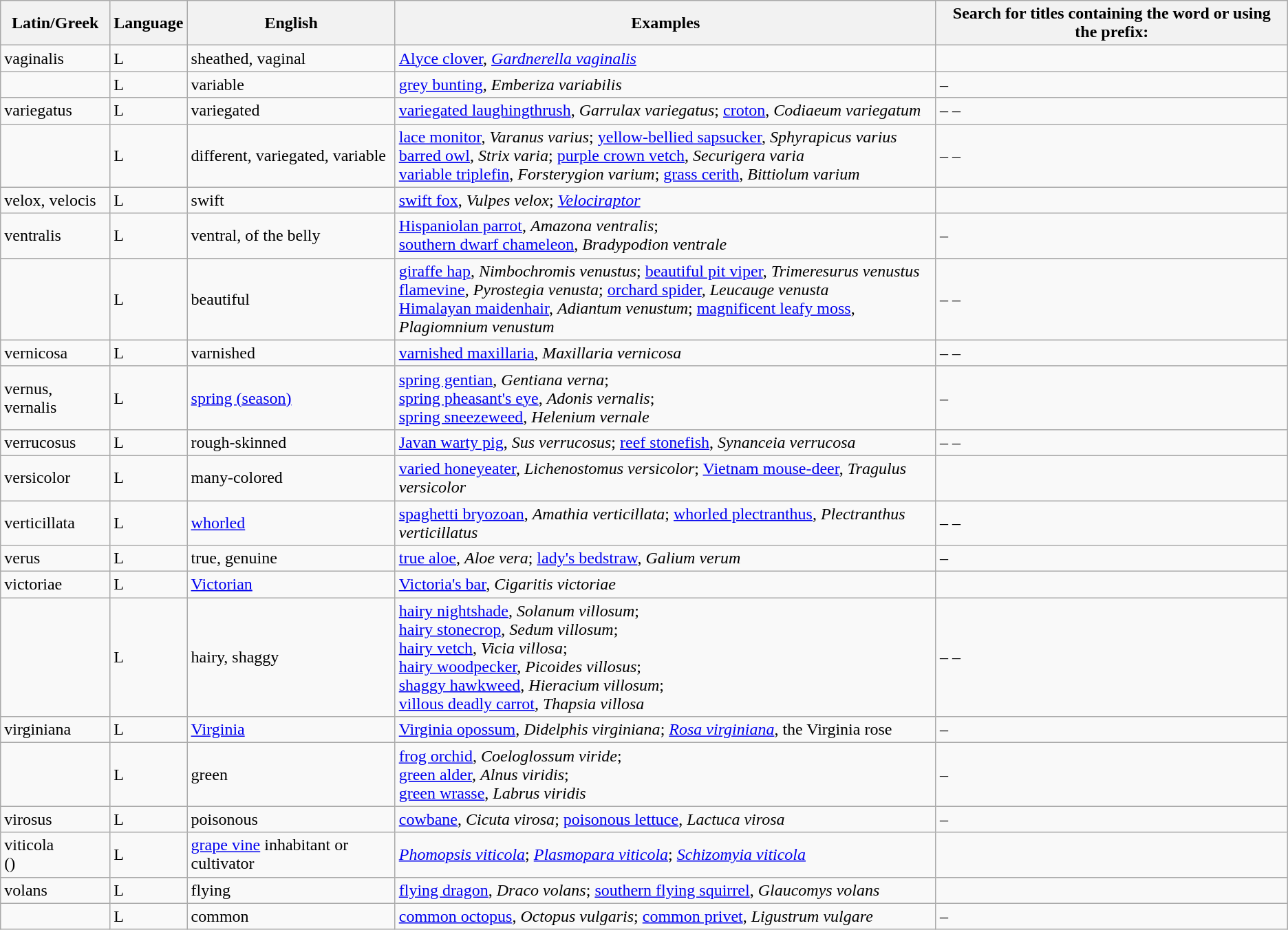<table class="wikitable">
<tr>
<th>Latin/Greek</th>
<th>Language</th>
<th>English</th>
<th>Examples</th>
<th>Search for titles containing the word or using the prefix:</th>
</tr>
<tr>
<td>vaginalis</td>
<td>L</td>
<td>sheathed, vaginal</td>
<td><a href='#'>Alyce clover</a>, <em><a href='#'>Gardnerella vaginalis</a></em></td>
<td></td>
</tr>
<tr>
<td></td>
<td>L</td>
<td>variable</td>
<td><a href='#'>grey bunting</a>, <em>Emberiza variabilis</em></td>
<td> – </td>
</tr>
<tr>
<td>variegatus</td>
<td>L</td>
<td>variegated</td>
<td><a href='#'>variegated laughingthrush</a>, <em>Garrulax variegatus</em>; <a href='#'>croton</a>, <em>Codiaeum variegatum</em></td>
<td> –  – </td>
</tr>
<tr>
<td></td>
<td>L</td>
<td>different, variegated, variable</td>
<td><a href='#'>lace monitor</a>, <em>Varanus varius</em>; <a href='#'>yellow-bellied sapsucker</a>, <em>Sphyrapicus varius</em><br><a href='#'>barred owl</a>, <em>Strix varia</em>; <a href='#'>purple crown vetch</a>, <em>Securigera varia</em><br><a href='#'>variable triplefin</a>, <em>Forsterygion varium</em>; <a href='#'>grass cerith</a>, <em>Bittiolum varium</em></td>
<td> –  – </td>
</tr>
<tr>
<td>velox, velocis</td>
<td>L</td>
<td>swift</td>
<td><a href='#'>swift fox</a>, <em>Vulpes velox</em>; <em><a href='#'>Velociraptor</a></em></td>
<td></td>
</tr>
<tr>
<td>ventralis</td>
<td>L</td>
<td>ventral, of the belly</td>
<td><a href='#'>Hispaniolan parrot</a>, <em>Amazona ventralis</em>;<br> <a href='#'>southern dwarf chameleon</a>, <em>Bradypodion ventrale</em></td>
<td> – </td>
</tr>
<tr>
<td></td>
<td>L</td>
<td>beautiful</td>
<td><a href='#'>giraffe hap</a>, <em>Nimbochromis venustus</em>; <a href='#'>beautiful pit viper</a>, <em>Trimeresurus venustus</em><br><a href='#'>flamevine</a>, <em>Pyrostegia venusta</em>; <a href='#'>orchard spider</a>, <em>Leucauge venusta</em><br><a href='#'>Himalayan maidenhair</a>, <em>Adiantum venustum</em>; <a href='#'>magnificent leafy moss</a>, <em>Plagiomnium venustum</em></td>
<td> –  – </td>
</tr>
<tr>
<td>vernicosa</td>
<td>L</td>
<td>varnished</td>
<td><a href='#'>varnished maxillaria</a>, <em>Maxillaria vernicosa</em></td>
<td> –  – </td>
</tr>
<tr>
<td>vernus, vernalis</td>
<td>L</td>
<td><a href='#'>spring (season)</a></td>
<td><a href='#'>spring gentian</a>, <em>Gentiana verna</em>;<br> <a href='#'>spring pheasant's eye</a>, <em>Adonis vernalis</em>;<br> <a href='#'>spring sneezeweed</a>, <em>Helenium vernale</em></td>
<td> – </td>
</tr>
<tr>
<td>verrucosus</td>
<td>L</td>
<td>rough-skinned</td>
<td><a href='#'>Javan warty pig</a>, <em>Sus verrucosus</em>; <a href='#'>reef stonefish</a>, <em>Synanceia verrucosa</em></td>
<td> –  – </td>
</tr>
<tr>
<td>versicolor</td>
<td>L</td>
<td>many-colored</td>
<td><a href='#'>varied honeyeater</a>, <em>Lichenostomus versicolor</em>; <a href='#'>Vietnam mouse-deer</a>, <em>Tragulus versicolor</em></td>
<td></td>
</tr>
<tr>
<td>verticillata</td>
<td>L</td>
<td><a href='#'>whorled</a></td>
<td><a href='#'>spaghetti bryozoan</a>, <em>Amathia verticillata</em>; <a href='#'>whorled plectranthus</a>, <em>Plectranthus verticillatus</em></td>
<td> –  – </td>
</tr>
<tr>
<td>verus</td>
<td>L</td>
<td>true, genuine</td>
<td><a href='#'>true aloe</a>, <em>Aloe vera</em>; <a href='#'>lady's bedstraw</a>, <em>Galium verum</em></td>
<td> – </td>
</tr>
<tr>
<td>victoriae</td>
<td>L</td>
<td><a href='#'>Victorian</a></td>
<td><a href='#'>Victoria's bar</a>, <em>Cigaritis victoriae</em></td>
<td></td>
</tr>
<tr>
<td></td>
<td>L  </td>
<td>hairy, shaggy</td>
<td><a href='#'>hairy nightshade</a>, <em>Solanum villosum</em>;<br> <a href='#'>hairy stonecrop</a>, <em>Sedum villosum</em>;<br> <a href='#'>hairy vetch</a>, <em>Vicia villosa</em>;<br> <a href='#'>hairy woodpecker</a>, <em>Picoides villosus</em>;<br> <a href='#'>shaggy hawkweed</a>, <em>Hieracium villosum</em>;<br> <a href='#'>villous deadly carrot</a>, <em>Thapsia villosa</em></td>
<td> –  – </td>
</tr>
<tr>
<td>virginiana</td>
<td>L</td>
<td><a href='#'>Virginia</a></td>
<td><a href='#'>Virginia opossum</a>, <em>Didelphis virginiana</em>; <em><a href='#'>Rosa virginiana</a></em>, the Virginia rose</td>
<td> – </td>
</tr>
<tr>
<td></td>
<td>L</td>
<td>green</td>
<td><a href='#'>frog orchid</a>, <em>Coeloglossum viride</em>;<br> <a href='#'>green alder</a>, <em>Alnus viridis</em>;<br> <a href='#'>green wrasse</a>, <em>Labrus viridis</em></td>
<td> – </td>
</tr>
<tr>
<td>virosus</td>
<td>L</td>
<td>poisonous</td>
<td><a href='#'>cowbane</a>, <em>Cicuta virosa</em>; <a href='#'>poisonous lettuce</a>, <em>Lactuca virosa</em></td>
<td> – </td>
</tr>
<tr>
<td>viticola<br>()</td>
<td>L</td>
<td><a href='#'>grape vine</a> inhabitant or cultivator</td>
<td><em><a href='#'>Phomopsis viticola</a></em>; <em><a href='#'>Plasmopara viticola</a></em>; <em><a href='#'>Schizomyia viticola</a></em></td>
<td></td>
</tr>
<tr>
<td>volans</td>
<td>L</td>
<td>flying</td>
<td><a href='#'>flying dragon</a>, <em>Draco volans</em>; <a href='#'>southern flying squirrel</a>, <em>Glaucomys volans</em></td>
<td></td>
</tr>
<tr>
<td></td>
<td>L</td>
<td>common</td>
<td><a href='#'>common octopus</a>, <em>Octopus vulgaris</em>; <a href='#'>common privet</a>, <em>Ligustrum vulgare</em></td>
<td> – </td>
</tr>
</table>
